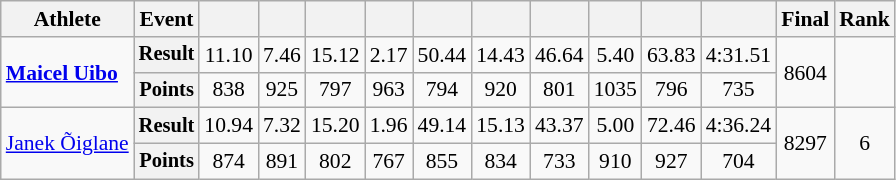<table class=wikitable style=font-size:90%>
<tr>
<th>Athlete</th>
<th>Event</th>
<th></th>
<th></th>
<th></th>
<th></th>
<th></th>
<th></th>
<th></th>
<th></th>
<th></th>
<th></th>
<th>Final</th>
<th>Rank</th>
</tr>
<tr align=center>
<td rowspan=2 align=left><strong><a href='#'>Maicel Uibo</a></strong></td>
<th style=font-size:95%>Result</th>
<td>11.10 </td>
<td>7.46 </td>
<td>15.12 </td>
<td>2.17 </td>
<td>50.44 </td>
<td>14.43 </td>
<td>46.64 </td>
<td>5.40 </td>
<td>63.83 </td>
<td>4:31.51 </td>
<td rowspan=2>8604 </td>
<td rowspan=2></td>
</tr>
<tr align=center>
<th style=font-size:95%>Points</th>
<td>838</td>
<td>925</td>
<td>797</td>
<td>963</td>
<td>794</td>
<td>920</td>
<td>801</td>
<td>1035</td>
<td>796</td>
<td>735</td>
</tr>
<tr align=center>
<td rowspan=2 align=left><a href='#'>Janek Õiglane</a></td>
<th style=font-size:95%>Result</th>
<td>10.94 </td>
<td>7.32</td>
<td>15.20</td>
<td>1.96</td>
<td>49.14 </td>
<td>15.13</td>
<td>43.37</td>
<td>5.00</td>
<td>72.46 </td>
<td>4:36.24</td>
<td rowspan=2>8297 </td>
<td rowspan=2>6</td>
</tr>
<tr align=center>
<th style=font-size:95%>Points</th>
<td>874</td>
<td>891</td>
<td>802</td>
<td>767</td>
<td>855</td>
<td>834</td>
<td>733</td>
<td>910</td>
<td>927</td>
<td>704</td>
</tr>
</table>
